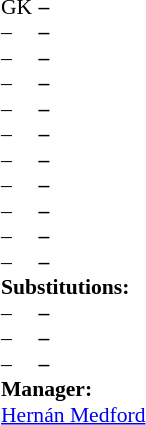<table style = "font-size: 90%" cellspacing = "0" cellpadding = "0">
<tr>
<td colspan = 4></td>
</tr>
<tr>
<th style="width:25px;"></th>
<th style="width:25px;"></th>
</tr>
<tr>
<td>GK</td>
<td><strong>–</strong></td>
<td></td>
</tr>
<tr>
<td>–</td>
<td><strong>–</strong></td>
<td></td>
</tr>
<tr>
<td>–</td>
<td><strong>–</strong></td>
<td></td>
</tr>
<tr>
<td>–</td>
<td><strong>–</strong></td>
<td></td>
</tr>
<tr>
<td>–</td>
<td><strong>–</strong></td>
<td></td>
</tr>
<tr>
<td>–</td>
<td><strong>–</strong></td>
<td></td>
</tr>
<tr>
<td>–</td>
<td><strong>–</strong></td>
<td></td>
</tr>
<tr>
<td>–</td>
<td><strong>–</strong></td>
<td></td>
</tr>
<tr>
<td>–</td>
<td><strong>–</strong></td>
<td></td>
</tr>
<tr>
<td>–</td>
<td><strong>–</strong></td>
<td></td>
</tr>
<tr>
<td>–</td>
<td><strong>–</strong></td>
<td></td>
</tr>
<tr>
<td colspan = 3><strong>Substitutions:</strong></td>
</tr>
<tr>
<td>–</td>
<td><strong>–</strong></td>
<td></td>
</tr>
<tr>
<td>–</td>
<td><strong>–</strong></td>
<td></td>
</tr>
<tr>
<td>–</td>
<td><strong>–</strong></td>
<td></td>
</tr>
<tr>
<td colspan = 3><strong>Manager:</strong></td>
</tr>
<tr>
<td colspan = 3> <a href='#'>Hernán Medford</a></td>
</tr>
</table>
